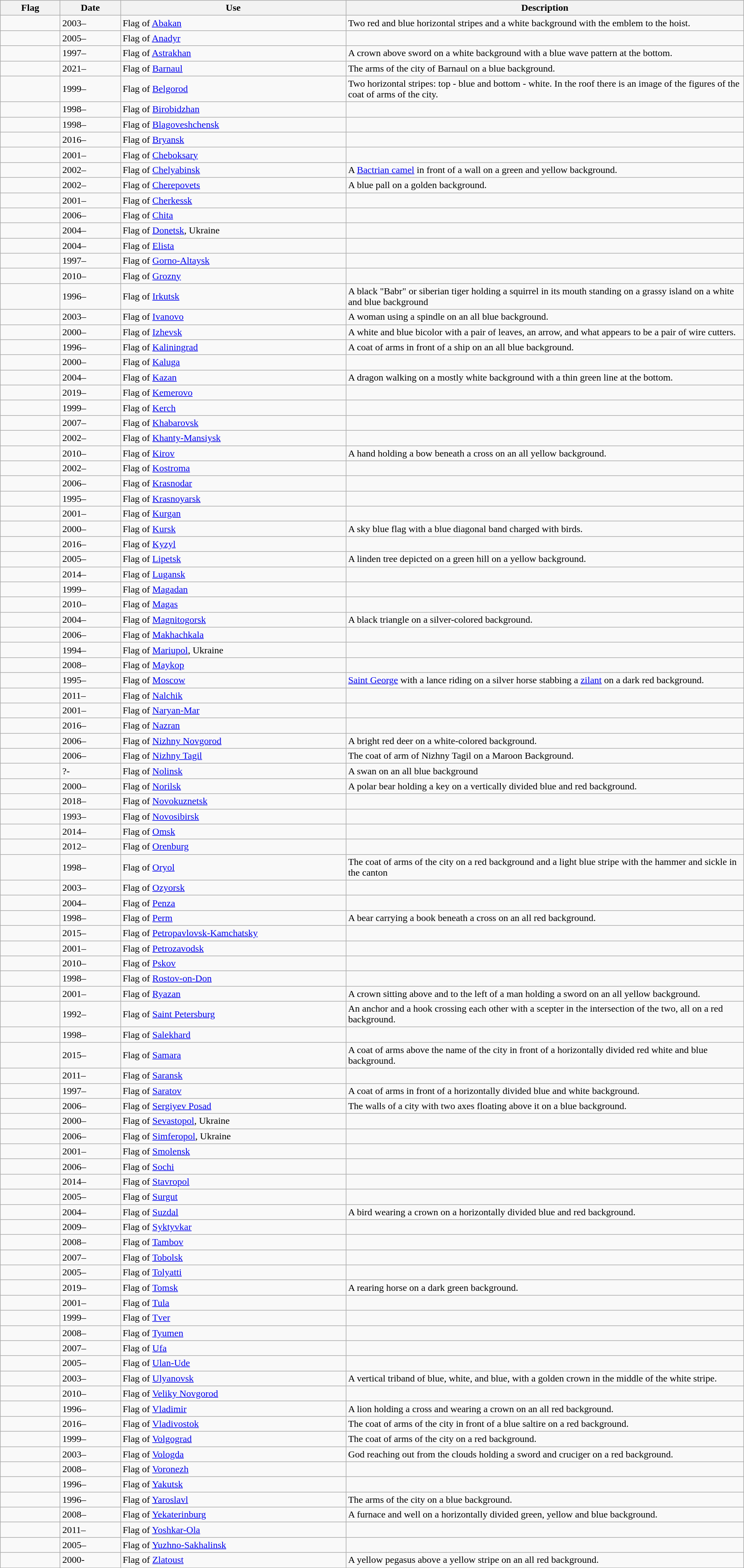<table class="wikitable">
<tr>
<th width="100">Flag</th>
<th width="100">Date</th>
<th width="400">Use</th>
<th width="725">Description</th>
</tr>
<tr>
<td></td>
<td>2003–</td>
<td>Flag of <a href='#'>Abakan</a></td>
<td>Two red and blue horizontal stripes and a white background with the emblem to the hoist.</td>
</tr>
<tr>
<td></td>
<td>2005–</td>
<td>Flag of <a href='#'>Anadyr</a></td>
<td></td>
</tr>
<tr>
<td></td>
<td>1997–</td>
<td>Flag of <a href='#'>Astrakhan</a></td>
<td>A crown above sword on a white background with a blue wave pattern at the bottom.</td>
</tr>
<tr>
<td></td>
<td>2021–</td>
<td>Flag of <a href='#'>Barnaul</a></td>
<td>The arms of the city of Barnaul on a blue background.</td>
</tr>
<tr>
<td></td>
<td>1999–</td>
<td>Flag of <a href='#'>Belgorod</a></td>
<td>Two horizontal stripes: top - blue and bottom - white. In the roof there is an image of the figures of the coat of arms of the city.</td>
</tr>
<tr>
<td></td>
<td>1998–</td>
<td>Flag of <a href='#'>Birobidzhan</a></td>
<td></td>
</tr>
<tr>
<td></td>
<td>1998–</td>
<td>Flag of <a href='#'>Blagoveshchensk</a></td>
<td></td>
</tr>
<tr>
<td></td>
<td>2016–</td>
<td>Flag of <a href='#'>Bryansk</a></td>
<td></td>
</tr>
<tr>
<td></td>
<td>2001–</td>
<td>Flag of <a href='#'>Cheboksary</a></td>
<td></td>
</tr>
<tr>
<td></td>
<td>2002–</td>
<td>Flag of <a href='#'>Chelyabinsk</a></td>
<td>A <a href='#'>Bactrian camel</a> in front of a wall on a green and yellow background.</td>
</tr>
<tr>
<td></td>
<td>2002–</td>
<td>Flag of <a href='#'>Cherepovets</a></td>
<td>A blue pall on a golden background.</td>
</tr>
<tr>
<td></td>
<td>2001–</td>
<td>Flag of <a href='#'>Cherkessk</a></td>
<td></td>
</tr>
<tr>
<td></td>
<td>2006–</td>
<td>Flag of <a href='#'>Chita</a></td>
<td></td>
</tr>
<tr>
<td></td>
<td>2004–</td>
<td>Flag of <a href='#'>Donetsk</a>, Ukraine</td>
<td></td>
</tr>
<tr>
<td></td>
<td>2004–</td>
<td>Flag of <a href='#'>Elista</a></td>
<td></td>
</tr>
<tr>
<td></td>
<td>1997–</td>
<td>Flag of <a href='#'>Gorno-Altaysk</a></td>
<td></td>
</tr>
<tr>
<td></td>
<td>2010–</td>
<td>Flag of <a href='#'>Grozny</a></td>
<td></td>
</tr>
<tr>
<td></td>
<td>1996–</td>
<td>Flag of <a href='#'>Irkutsk</a></td>
<td>A black "Babr" or siberian tiger holding a squirrel in its mouth standing on a grassy island on a white and blue background</td>
</tr>
<tr>
<td></td>
<td>2003–</td>
<td>Flag of <a href='#'>Ivanovo</a></td>
<td>A woman using a spindle on an all blue background.</td>
</tr>
<tr>
<td></td>
<td>2000–</td>
<td>Flag of <a href='#'>Izhevsk</a></td>
<td>A white and blue bicolor with a pair of leaves, an arrow, and what appears to be a pair of wire cutters.</td>
</tr>
<tr>
<td></td>
<td>1996–</td>
<td>Flag of <a href='#'>Kaliningrad</a></td>
<td>A coat of arms in front of a ship on an all blue background.</td>
</tr>
<tr>
<td></td>
<td>2000–</td>
<td>Flag of <a href='#'>Kaluga</a></td>
<td></td>
</tr>
<tr>
<td></td>
<td>2004–</td>
<td>Flag of <a href='#'>Kazan</a></td>
<td>A dragon walking on a mostly white background with a thin green line at the bottom.</td>
</tr>
<tr>
<td></td>
<td>2019–</td>
<td>Flag of <a href='#'>Kemerovo</a></td>
<td></td>
</tr>
<tr>
<td></td>
<td>1999–</td>
<td>Flag of <a href='#'>Kerch</a></td>
<td></td>
</tr>
<tr>
<td></td>
<td>2007–</td>
<td>Flag of <a href='#'>Khabarovsk</a></td>
<td></td>
</tr>
<tr>
<td></td>
<td>2002–</td>
<td>Flag of <a href='#'>Khanty-Mansiysk</a></td>
<td></td>
</tr>
<tr>
<td></td>
<td>2010–</td>
<td>Flag of <a href='#'>Kirov</a></td>
<td>A hand holding a bow beneath a cross on an all yellow background.</td>
</tr>
<tr>
<td></td>
<td>2002–</td>
<td>Flag of <a href='#'>Kostroma</a></td>
<td></td>
</tr>
<tr>
<td></td>
<td>2006–</td>
<td>Flag of <a href='#'>Krasnodar</a></td>
<td></td>
</tr>
<tr>
<td></td>
<td>1995–</td>
<td>Flag of <a href='#'>Krasnoyarsk</a></td>
<td></td>
</tr>
<tr>
<td></td>
<td>2001–</td>
<td>Flag of <a href='#'>Kurgan</a></td>
<td></td>
</tr>
<tr>
<td></td>
<td>2000–</td>
<td>Flag of <a href='#'>Kursk</a></td>
<td>A sky blue flag with a blue diagonal band charged with birds.</td>
</tr>
<tr>
<td></td>
<td>2016–</td>
<td>Flag of <a href='#'>Kyzyl</a></td>
<td></td>
</tr>
<tr>
<td></td>
<td>2005–</td>
<td>Flag of <a href='#'>Lipetsk</a></td>
<td>A linden tree depicted on a green hill on a yellow background.</td>
</tr>
<tr>
<td></td>
<td>2014–</td>
<td>Flag of <a href='#'>Lugansk</a></td>
<td></td>
</tr>
<tr>
<td></td>
<td>1999–</td>
<td>Flag of <a href='#'>Magadan</a></td>
<td></td>
</tr>
<tr>
<td></td>
<td>2010–</td>
<td>Flag of <a href='#'>Magas</a></td>
<td></td>
</tr>
<tr>
<td></td>
<td>2004–</td>
<td>Flag of <a href='#'>Magnitogorsk</a></td>
<td>A black triangle on a silver-colored background.</td>
</tr>
<tr>
<td></td>
<td>2006–</td>
<td>Flag of <a href='#'>Makhachkala</a></td>
<td></td>
</tr>
<tr>
<td></td>
<td>1994–</td>
<td>Flag of <a href='#'>Mariupol</a>, Ukraine</td>
<td></td>
</tr>
<tr>
<td></td>
<td>2008–</td>
<td>Flag of <a href='#'>Maykop</a></td>
<td></td>
</tr>
<tr>
<td></td>
<td>1995–</td>
<td>Flag of <a href='#'>Moscow</a></td>
<td><a href='#'>Saint George</a> with a lance riding on a silver horse stabbing a <a href='#'>zilant</a> on a dark red background.</td>
</tr>
<tr>
<td></td>
<td>2011–</td>
<td>Flag of <a href='#'>Nalchik</a></td>
<td></td>
</tr>
<tr>
<td></td>
<td>2001–</td>
<td>Flag of <a href='#'>Naryan-Mar</a></td>
<td></td>
</tr>
<tr>
<td></td>
<td>2016–</td>
<td>Flag of <a href='#'>Nazran</a></td>
<td></td>
</tr>
<tr>
<td></td>
<td>2006–</td>
<td>Flag of <a href='#'>Nizhny Novgorod</a></td>
<td>A bright red deer on a white-colored background.</td>
</tr>
<tr>
<td></td>
<td>2006–</td>
<td>Flag of <a href='#'>Nizhny Tagil</a></td>
<td>The coat of arm of Nizhny Tagil on a Maroon Background.</td>
</tr>
<tr>
<td></td>
<td>?-</td>
<td>Flag of <a href='#'>Nolinsk</a></td>
<td>A swan on an all blue background</td>
</tr>
<tr>
<td></td>
<td>2000–</td>
<td>Flag of <a href='#'>Norilsk</a></td>
<td>A polar bear holding a key on a vertically divided blue and red background.</td>
</tr>
<tr>
<td></td>
<td>2018–</td>
<td>Flag of <a href='#'>Novokuznetsk</a></td>
<td></td>
</tr>
<tr>
<td></td>
<td>1993–</td>
<td>Flag of <a href='#'>Novosibirsk</a></td>
<td></td>
</tr>
<tr>
<td></td>
<td>2014–</td>
<td>Flag of <a href='#'>Omsk</a></td>
<td></td>
</tr>
<tr>
<td></td>
<td>2012–</td>
<td>Flag of <a href='#'>Orenburg</a></td>
<td></td>
</tr>
<tr>
<td></td>
<td>1998–</td>
<td>Flag of <a href='#'>Oryol</a></td>
<td>The coat of arms of the city on a red background and a light blue stripe with the hammer and sickle in the canton</td>
</tr>
<tr>
<td></td>
<td>2003–</td>
<td>Flag of <a href='#'>Ozyorsk</a></td>
<td></td>
</tr>
<tr>
<td></td>
<td>2004–</td>
<td>Flag of <a href='#'>Penza</a></td>
<td></td>
</tr>
<tr>
<td></td>
<td>1998–</td>
<td>Flag of <a href='#'>Perm</a></td>
<td>A bear carrying a book beneath a cross on an all red background.</td>
</tr>
<tr>
<td></td>
<td>2015–</td>
<td>Flag of <a href='#'>Petropavlovsk-Kamchatsky</a></td>
<td></td>
</tr>
<tr>
<td></td>
<td>2001–</td>
<td>Flag of <a href='#'>Petrozavodsk</a></td>
<td></td>
</tr>
<tr>
<td></td>
<td>2010–</td>
<td>Flag of <a href='#'>Pskov</a></td>
<td></td>
</tr>
<tr>
<td></td>
<td>1998–</td>
<td>Flag of <a href='#'>Rostov-on-Don</a></td>
<td></td>
</tr>
<tr>
<td></td>
<td>2001–</td>
<td>Flag of <a href='#'>Ryazan</a></td>
<td>A crown sitting above and to the left of a man holding a sword on an all yellow background.</td>
</tr>
<tr>
<td></td>
<td>1992–</td>
<td>Flag of <a href='#'>Saint Petersburg</a></td>
<td>An anchor and a hook crossing each other with a scepter in the intersection of the two, all on a red background.</td>
</tr>
<tr>
<td></td>
<td>1998–</td>
<td>Flag of <a href='#'>Salekhard</a></td>
<td></td>
</tr>
<tr>
<td></td>
<td>2015–</td>
<td>Flag of <a href='#'>Samara</a></td>
<td>A coat of arms above the name of the city in front of a horizontally divided red white and blue background.</td>
</tr>
<tr>
<td></td>
<td>2011–</td>
<td>Flag of <a href='#'>Saransk</a></td>
<td></td>
</tr>
<tr>
<td></td>
<td>1997–</td>
<td>Flag of <a href='#'>Saratov</a></td>
<td>A coat of arms in front of a horizontally divided blue and white background.</td>
</tr>
<tr>
<td></td>
<td>2006–</td>
<td>Flag of <a href='#'>Sergiyev Posad</a></td>
<td>The walls of a city with two axes floating above it on a blue background.</td>
</tr>
<tr>
<td></td>
<td>2000–</td>
<td>Flag of <a href='#'>Sevastopol</a>, Ukraine</td>
<td></td>
</tr>
<tr>
<td></td>
<td>2006–</td>
<td>Flag of <a href='#'>Simferopol</a>, Ukraine</td>
<td></td>
</tr>
<tr>
<td></td>
<td>2001–</td>
<td>Flag of <a href='#'>Smolensk</a></td>
<td></td>
</tr>
<tr>
<td></td>
<td>2006–</td>
<td>Flag of <a href='#'>Sochi</a></td>
<td></td>
</tr>
<tr>
<td></td>
<td>2014–</td>
<td>Flag of <a href='#'>Stavropol</a></td>
<td></td>
</tr>
<tr>
<td></td>
<td>2005–</td>
<td>Flag of <a href='#'>Surgut</a></td>
<td></td>
</tr>
<tr>
<td></td>
<td>2004–</td>
<td>Flag of <a href='#'>Suzdal</a></td>
<td>A bird wearing a crown on a horizontally divided blue and red background.</td>
</tr>
<tr>
<td></td>
<td>2009–</td>
<td>Flag of <a href='#'>Syktyvkar</a></td>
<td></td>
</tr>
<tr>
<td></td>
<td>2008–</td>
<td>Flag of <a href='#'>Tambov</a></td>
<td></td>
</tr>
<tr>
<td></td>
<td>2007–</td>
<td>Flag of <a href='#'>Tobolsk</a></td>
<td></td>
</tr>
<tr>
<td></td>
<td>2005–</td>
<td>Flag of <a href='#'>Tolyatti</a></td>
<td></td>
</tr>
<tr>
<td></td>
<td>2019–</td>
<td>Flag of <a href='#'>Tomsk</a></td>
<td>A rearing horse on a dark green background.</td>
</tr>
<tr>
<td></td>
<td>2001–</td>
<td>Flag of <a href='#'>Tula</a></td>
<td></td>
</tr>
<tr>
<td></td>
<td>1999–</td>
<td>Flag of <a href='#'>Tver</a></td>
<td></td>
</tr>
<tr>
<td></td>
<td>2008–</td>
<td>Flag of <a href='#'>Tyumen</a></td>
<td></td>
</tr>
<tr>
<td></td>
<td>2007–</td>
<td>Flag of <a href='#'>Ufa</a></td>
<td></td>
</tr>
<tr>
<td></td>
<td>2005–</td>
<td>Flag of <a href='#'>Ulan-Ude</a></td>
<td></td>
</tr>
<tr>
<td></td>
<td>2003–</td>
<td>Flag of <a href='#'>Ulyanovsk</a></td>
<td>A vertical triband of blue, white, and blue, with a golden crown in the middle of the white stripe.</td>
</tr>
<tr>
<td></td>
<td>2010–</td>
<td>Flag of <a href='#'>Veliky Novgorod</a></td>
<td></td>
</tr>
<tr>
<td></td>
<td>1996–</td>
<td>Flag of <a href='#'>Vladimir</a></td>
<td>A lion holding a cross and wearing a crown on an all red background.</td>
</tr>
<tr>
<td></td>
<td>2016–</td>
<td>Flag of <a href='#'>Vladivostok</a></td>
<td>The coat of arms of the city in front of a blue saltire on a red background.</td>
</tr>
<tr>
<td></td>
<td>1999–</td>
<td>Flag of <a href='#'>Volgograd</a></td>
<td>The coat of arms of the city on a red background.</td>
</tr>
<tr>
<td></td>
<td>2003–</td>
<td>Flag of <a href='#'>Vologda</a></td>
<td>God reaching out from the clouds holding a sword and cruciger on a red background.</td>
</tr>
<tr>
<td></td>
<td>2008–</td>
<td>Flag of <a href='#'>Voronezh</a></td>
<td></td>
</tr>
<tr>
<td></td>
<td>1996–</td>
<td>Flag of <a href='#'>Yakutsk</a></td>
<td></td>
</tr>
<tr>
<td></td>
<td>1996–</td>
<td>Flag of <a href='#'>Yaroslavl</a></td>
<td>The arms of the city on a blue background.</td>
</tr>
<tr>
<td></td>
<td>2008–</td>
<td>Flag of <a href='#'>Yekaterinburg</a></td>
<td>A furnace and well on a horizontally divided green, yellow and blue background.</td>
</tr>
<tr>
<td></td>
<td>2011–</td>
<td>Flag of <a href='#'>Yoshkar-Ola</a></td>
<td></td>
</tr>
<tr>
<td></td>
<td>2005–</td>
<td>Flag of <a href='#'>Yuzhno-Sakhalinsk</a></td>
<td></td>
</tr>
<tr>
<td></td>
<td>2000-</td>
<td>Flag of <a href='#'>Zlatoust</a></td>
<td>A yellow pegasus above a yellow stripe on an all red background.</td>
</tr>
</table>
